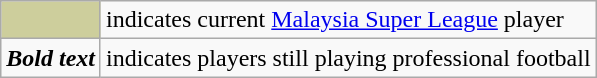<table class="wikitable">
<tr>
<td align=center style="background-color:#cdce9c"></td>
<td>indicates current <a href='#'>Malaysia Super League</a> player</td>
</tr>
<tr>
<td><strong><em>Bold text</em></strong></td>
<td>indicates players still playing professional football</td>
</tr>
</table>
